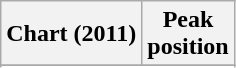<table class="wikitable sortable plainrowheaders">
<tr>
<th scope="col">Chart (2011)</th>
<th scope="col">Peak<br>position</th>
</tr>
<tr>
</tr>
<tr>
</tr>
<tr>
</tr>
<tr>
</tr>
</table>
